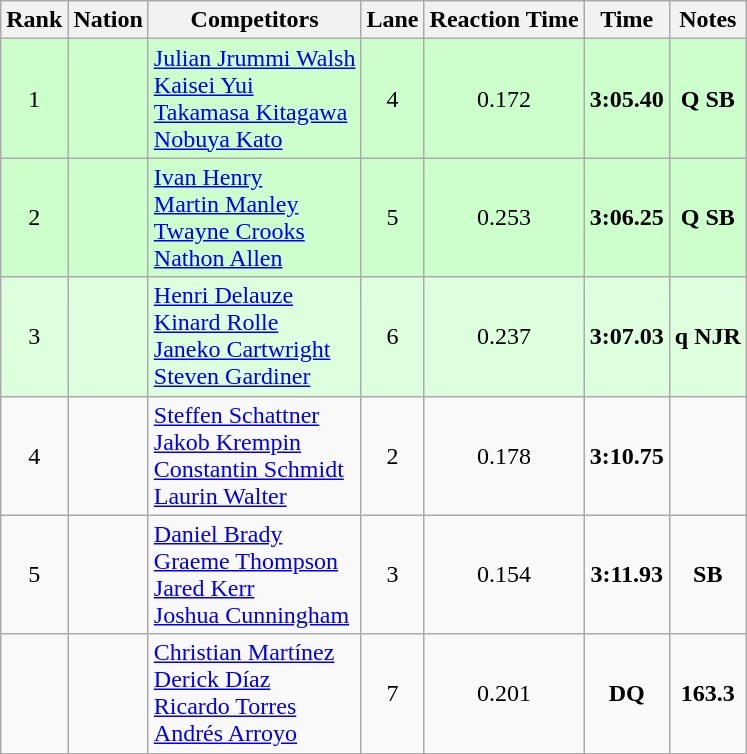<table class="wikitable sortable" style="text-align:center">
<tr>
<th>Rank</th>
<th>Nation</th>
<th>Competitors</th>
<th>Lane</th>
<th>Reaction Time</th>
<th>Time</th>
<th>Notes</th>
</tr>
<tr bgcolor=ccffcc>
<td>1</td>
<td align=left></td>
<td align=left><a href='#'>Julian Jrummi Walsh</a><br><a href='#'>Kaisei Yui</a><br><a href='#'>Takamasa Kitagawa</a><br><a href='#'>Nobuya Kato</a></td>
<td>4</td>
<td>0.172</td>
<td><strong>3:05.40</strong></td>
<td><strong>Q SB</strong></td>
</tr>
<tr bgcolor=ccffcc>
<td>2</td>
<td align=left></td>
<td align=left><a href='#'>Ivan Henry</a><br><a href='#'>Martin Manley</a><br><a href='#'>Twayne Crooks</a><br><a href='#'>Nathon Allen</a></td>
<td>5</td>
<td>0.253</td>
<td><strong>3:06.25</strong></td>
<td><strong>Q SB</strong></td>
</tr>
<tr bgcolor=ddffdd>
<td>3</td>
<td align=left></td>
<td align=left><a href='#'>Henri Delauze</a><br><a href='#'>Kinard Rolle</a><br><a href='#'>Janeko Cartwright</a><br><a href='#'>Steven Gardiner</a></td>
<td>6</td>
<td>0.237</td>
<td><strong>3:07.03</strong></td>
<td><strong>q NJR</strong></td>
</tr>
<tr>
<td>4</td>
<td align=left></td>
<td align=left><a href='#'>Steffen Schattner</a><br><a href='#'>Jakob Krempin</a><br><a href='#'>Constantin Schmidt</a><br><a href='#'>Laurin Walter</a></td>
<td>2</td>
<td>0.178</td>
<td><strong>3:10.75</strong></td>
<td></td>
</tr>
<tr>
<td>5</td>
<td align=left></td>
<td align=left><a href='#'>Daniel Brady</a><br><a href='#'>Graeme Thompson</a><br><a href='#'>Jared Kerr</a><br><a href='#'>Joshua Cunningham</a></td>
<td>3</td>
<td>0.154</td>
<td><strong>3:11.93</strong></td>
<td><strong>SB</strong></td>
</tr>
<tr>
<td></td>
<td align=left></td>
<td align=left><a href='#'>Christian Martínez</a><br><a href='#'>Derick Díaz</a><br><a href='#'>Ricardo Torres</a><br><a href='#'>Andrés Arroyo</a></td>
<td>7</td>
<td>0.201</td>
<td><strong>DQ</strong></td>
<td><strong>163.3</strong></td>
</tr>
</table>
